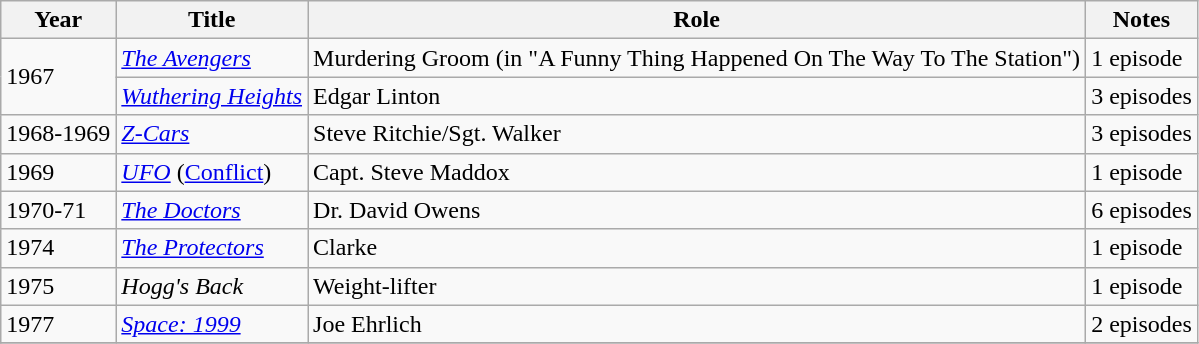<table class="wikitable sortable">
<tr>
<th>Year</th>
<th>Title</th>
<th>Role</th>
<th>Notes</th>
</tr>
<tr>
<td rowspan="2">1967</td>
<td><em><a href='#'>The Avengers</a></em></td>
<td>Murdering Groom (in "A Funny Thing Happened On The Way To The Station")</td>
<td>1 episode</td>
</tr>
<tr>
<td><em><a href='#'>Wuthering Heights</a></em></td>
<td>Edgar Linton</td>
<td>3 episodes</td>
</tr>
<tr>
<td>1968-1969</td>
<td><em><a href='#'>Z-Cars</a></em></td>
<td>Steve Ritchie/Sgt. Walker</td>
<td>3 episodes</td>
</tr>
<tr>
<td>1969</td>
<td><em><a href='#'>UFO</a></em> (<a href='#'>Conflict</a>)</td>
<td>Capt. Steve Maddox</td>
<td>1 episode</td>
</tr>
<tr>
<td>1970-71</td>
<td><em><a href='#'>The Doctors</a></em></td>
<td>Dr. David Owens</td>
<td>6 episodes</td>
</tr>
<tr>
<td>1974</td>
<td><em><a href='#'>The Protectors</a></em></td>
<td>Clarke</td>
<td>1 episode</td>
</tr>
<tr>
<td>1975</td>
<td><em>Hogg's Back</em></td>
<td>Weight-lifter</td>
<td>1 episode</td>
</tr>
<tr>
<td>1977</td>
<td><em><a href='#'>Space: 1999</a></em></td>
<td>Joe Ehrlich</td>
<td>2 episodes</td>
</tr>
<tr>
</tr>
</table>
